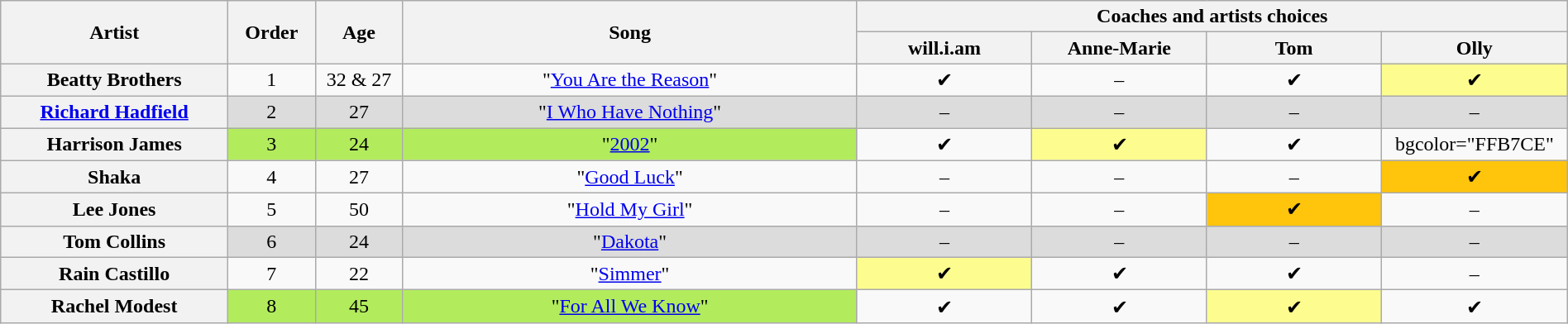<table class="wikitable" style="text-align:center; width:100%">
<tr>
<th scope="col" rowspan="2" style="width:13%">Artist</th>
<th scope="col" rowspan="2" style="width:05%">Order</th>
<th scope="col" rowspan="2" style="width:05%">Age</th>
<th scope="col" rowspan="2" style="width:26%">Song</th>
<th scope="col" colspan="4" style="width:40%">Coaches and artists choices</th>
</tr>
<tr>
<th style="width:10%">will.i.am</th>
<th style="width:10%">Anne-Marie</th>
<th style="width:10%">Tom</th>
<th style="width:10%">Olly</th>
</tr>
<tr>
<th scope="row">Beatty Brothers</th>
<td>1</td>
<td>32 & 27</td>
<td>"<a href='#'>You Are the Reason</a>"</td>
<td>✔</td>
<td>–</td>
<td>✔</td>
<td style="background:#fdfc8f">✔</td>
</tr>
<tr style="background:#DCDCDC">
<th scope="row"><a href='#'>Richard Hadfield</a></th>
<td>2</td>
<td>27</td>
<td>"<a href='#'>I Who Have Nothing</a>"</td>
<td>–</td>
<td>–</td>
<td>–</td>
<td>–</td>
</tr>
<tr>
<th scope="row">Harrison James</th>
<td style="background:#B2EC5D">3</td>
<td style="background:#B2EC5D">24</td>
<td style="background:#B2EC5D">"<a href='#'>2002</a>"</td>
<td>✔</td>
<td style="background:#fdfc8f">✔</td>
<td>✔</td>
<td>bgcolor="FFB7CE"</td>
</tr>
<tr>
<th scope="row">Shaka</th>
<td>4</td>
<td>27</td>
<td>"<a href='#'>Good Luck</a>"</td>
<td>–</td>
<td>–</td>
<td>–</td>
<td style="background:#ffc40c">✔</td>
</tr>
<tr>
<th scope="row">Lee Jones</th>
<td>5</td>
<td>50</td>
<td>"<a href='#'>Hold My Girl</a>"</td>
<td>–</td>
<td>–</td>
<td style="background:#ffc40c">✔</td>
<td>–</td>
</tr>
<tr style="background:#DCDCDC">
<th scope="row">Tom Collins</th>
<td>6</td>
<td>24</td>
<td>"<a href='#'>Dakota</a>"</td>
<td>–</td>
<td>–</td>
<td>–</td>
<td>–</td>
</tr>
<tr>
<th scope="row">Rain Castillo</th>
<td>7</td>
<td>22</td>
<td>"<a href='#'>Simmer</a>"</td>
<td style="background:#fdfc8f">✔</td>
<td>✔</td>
<td>✔</td>
<td>–</td>
</tr>
<tr>
<th scope="row">Rachel Modest</th>
<td style="background:#B2EC5D">8</td>
<td style="background:#B2EC5D">45</td>
<td style="background:#B2EC5D">"<a href='#'>For All We Know</a>"</td>
<td>✔</td>
<td>✔</td>
<td style="background:#fdfc8f">✔</td>
<td>✔</td>
</tr>
</table>
